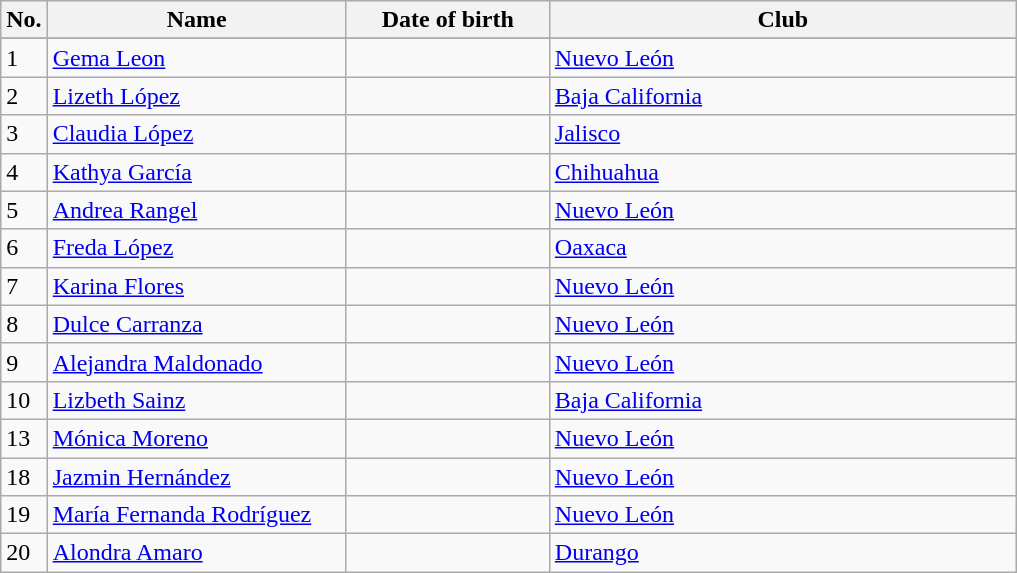<table class=wikitable sortable style=font-size:100%; text-align:center;>
<tr>
<th>No.</th>
<th style=width:12em>Name</th>
<th style=width:8em>Date of birth</th>
<th style=width:19em>Club</th>
</tr>
<tr>
</tr>
<tr ||>
</tr>
<tr>
<td>1</td>
<td><a href='#'>Gema Leon</a></td>
<td></td>
<td><a href='#'>Nuevo León</a></td>
</tr>
<tr>
<td>2</td>
<td><a href='#'>Lizeth López</a></td>
<td></td>
<td><a href='#'>Baja California</a></td>
</tr>
<tr>
<td>3</td>
<td><a href='#'>Claudia López</a></td>
<td></td>
<td><a href='#'>Jalisco</a></td>
</tr>
<tr>
<td>4</td>
<td><a href='#'>Kathya García</a></td>
<td></td>
<td><a href='#'>Chihuahua</a></td>
</tr>
<tr>
<td>5</td>
<td><a href='#'>Andrea Rangel </a></td>
<td></td>
<td><a href='#'>Nuevo León</a></td>
</tr>
<tr>
<td>6</td>
<td><a href='#'>Freda López</a></td>
<td></td>
<td><a href='#'>Oaxaca</a></td>
</tr>
<tr>
<td>7</td>
<td><a href='#'>Karina Flores</a></td>
<td></td>
<td><a href='#'>Nuevo León</a></td>
</tr>
<tr>
<td>8</td>
<td><a href='#'>Dulce Carranza</a></td>
<td></td>
<td><a href='#'>Nuevo León</a></td>
</tr>
<tr>
<td>9</td>
<td><a href='#'>Alejandra Maldonado</a></td>
<td></td>
<td><a href='#'>Nuevo León</a></td>
</tr>
<tr>
<td>10</td>
<td><a href='#'>Lizbeth Sainz</a></td>
<td></td>
<td><a href='#'>Baja California</a></td>
</tr>
<tr>
<td>13</td>
<td><a href='#'>Mónica Moreno</a></td>
<td></td>
<td><a href='#'>Nuevo León</a></td>
</tr>
<tr>
<td>18</td>
<td><a href='#'>Jazmin Hernández</a></td>
<td></td>
<td><a href='#'>Nuevo León</a></td>
</tr>
<tr>
<td>19</td>
<td><a href='#'>María Fernanda Rodríguez</a></td>
<td></td>
<td><a href='#'>Nuevo León</a></td>
</tr>
<tr>
<td>20</td>
<td><a href='#'>Alondra Amaro</a></td>
<td></td>
<td><a href='#'>Durango</a></td>
</tr>
</table>
